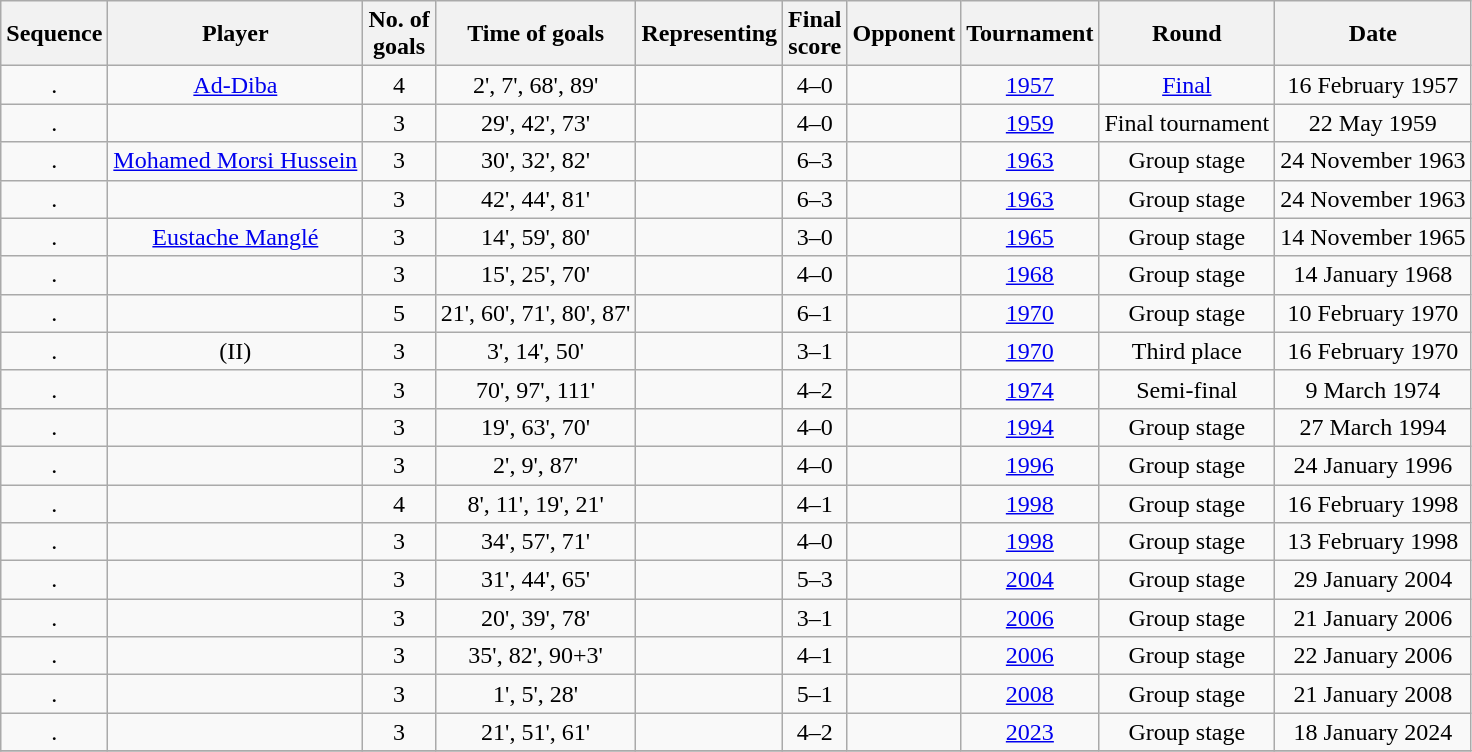<table class="wikitable" style="text-align: center;">
<tr>
<th>Sequence<br></th>
<th>Player</th>
<th>No. of<br>goals</th>
<th>Time of goals</th>
<th>Representing</th>
<th>Final<br>score</th>
<th>Opponent</th>
<th>Tournament</th>
<th>Round</th>
<th>Date</th>
</tr>
<tr>
<td>.</td>
<td><a href='#'>Ad-Diba</a></td>
<td>4</td>
<td>2', 7', 68', 89'</td>
<td></td>
<td>4–0</td>
<td></td>
<td><a href='#'>1957</a></td>
<td><a href='#'>Final</a></td>
<td>16 February 1957</td>
</tr>
<tr>
<td>.</td>
<td></td>
<td>3</td>
<td>29', 42', 73'</td>
<td></td>
<td>4–0</td>
<td></td>
<td><a href='#'>1959</a></td>
<td>Final tournament</td>
<td>22 May 1959</td>
</tr>
<tr>
<td>.</td>
<td><a href='#'>Mohamed Morsi Hussein</a></td>
<td>3</td>
<td>30', 32', 82'</td>
<td></td>
<td>6–3</td>
<td></td>
<td><a href='#'>1963</a></td>
<td>Group stage</td>
<td>24 November 1963</td>
</tr>
<tr>
<td>.</td>
<td></td>
<td>3</td>
<td>42', 44', 81'</td>
<td></td>
<td>6–3</td>
<td></td>
<td><a href='#'>1963</a></td>
<td>Group stage</td>
<td>24 November 1963</td>
</tr>
<tr>
<td>.</td>
<td><a href='#'>Eustache Manglé</a></td>
<td>3</td>
<td>14', 59', 80'</td>
<td></td>
<td>3–0</td>
<td></td>
<td><a href='#'>1965</a></td>
<td>Group stage</td>
<td>14 November 1965</td>
</tr>
<tr>
<td>.</td>
<td></td>
<td>3</td>
<td>15', 25', 70'</td>
<td></td>
<td>4–0</td>
<td></td>
<td><a href='#'>1968</a></td>
<td>Group stage</td>
<td>14 January 1968</td>
</tr>
<tr>
<td>.</td>
<td></td>
<td>5</td>
<td>21', 60', 71', 80', 87'</td>
<td></td>
<td>6–1</td>
<td></td>
<td><a href='#'>1970</a></td>
<td>Group stage</td>
<td>10 February 1970</td>
</tr>
<tr>
<td>.</td>
<td> (II)</td>
<td>3</td>
<td>3', 14', 50'</td>
<td></td>
<td>3–1</td>
<td></td>
<td><a href='#'>1970</a></td>
<td>Third place</td>
<td>16 February 1970</td>
</tr>
<tr>
<td>.</td>
<td></td>
<td>3</td>
<td>70', 97', 111'</td>
<td></td>
<td>4–2</td>
<td></td>
<td><a href='#'>1974</a></td>
<td>Semi-final</td>
<td>9 March 1974</td>
</tr>
<tr>
<td>.</td>
<td></td>
<td>3</td>
<td>19', 63', 70'</td>
<td></td>
<td>4–0</td>
<td></td>
<td><a href='#'>1994</a></td>
<td>Group stage</td>
<td>27 March 1994</td>
</tr>
<tr>
<td>.</td>
<td></td>
<td>3</td>
<td>2', 9', 87'</td>
<td></td>
<td>4–0</td>
<td></td>
<td><a href='#'>1996</a></td>
<td>Group stage</td>
<td>24 January 1996</td>
</tr>
<tr>
<td>.</td>
<td></td>
<td>4</td>
<td>8', 11', 19', 21'</td>
<td></td>
<td>4–1</td>
<td></td>
<td><a href='#'>1998</a></td>
<td>Group stage</td>
<td>16 February 1998</td>
</tr>
<tr>
<td>.</td>
<td></td>
<td>3</td>
<td>34', 57', 71'</td>
<td></td>
<td>4–0</td>
<td></td>
<td><a href='#'>1998</a></td>
<td>Group stage</td>
<td>13 February 1998</td>
</tr>
<tr>
<td>.</td>
<td></td>
<td>3</td>
<td>31', 44', 65'</td>
<td></td>
<td>5–3</td>
<td></td>
<td><a href='#'>2004</a></td>
<td>Group stage</td>
<td>29 January 2004</td>
</tr>
<tr>
<td>.</td>
<td></td>
<td>3</td>
<td>20', 39', 78'</td>
<td></td>
<td>3–1</td>
<td></td>
<td><a href='#'>2006</a></td>
<td>Group stage</td>
<td>21 January 2006</td>
</tr>
<tr>
<td>.</td>
<td></td>
<td>3</td>
<td>35', 82', 90+3'</td>
<td></td>
<td>4–1</td>
<td></td>
<td><a href='#'>2006</a></td>
<td>Group stage</td>
<td>22 January 2006</td>
</tr>
<tr>
<td>.</td>
<td></td>
<td>3</td>
<td>1', 5', 28'</td>
<td></td>
<td>5–1</td>
<td></td>
<td><a href='#'>2008</a></td>
<td>Group stage</td>
<td>21 January 2008</td>
</tr>
<tr>
<td>.</td>
<td></td>
<td>3</td>
<td>21', 51', 61'</td>
<td></td>
<td>4–2</td>
<td></td>
<td><a href='#'>2023</a></td>
<td>Group stage</td>
<td>18 January 2024</td>
</tr>
<tr>
</tr>
</table>
